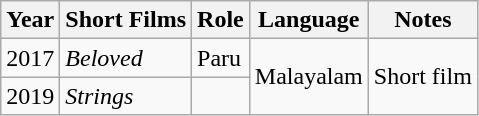<table class="wikitable sortable">
<tr>
<th>Year</th>
<th>Short Films</th>
<th>Role</th>
<th>Language</th>
<th class="unsortable">Notes</th>
</tr>
<tr>
<td>2017</td>
<td><em>Beloved</em></td>
<td>Paru</td>
<td rowspan="2">Malayalam</td>
<td rowspan="2">Short film</td>
</tr>
<tr>
<td>2019</td>
<td><em>Strings</em></td>
<td></td>
</tr>
</table>
